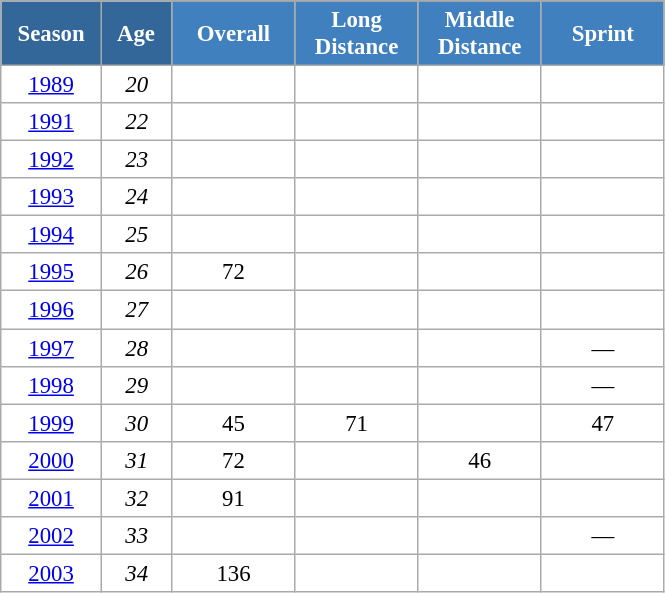<table class="wikitable" style="font-size:95%; text-align:center; border:grey solid 1px; border-collapse:collapse; background:#ffffff;">
<tr>
<th style="background-color:#369; color:white; width:60px;" rowspan="2"> Season </th>
<th style="background-color:#369; color:white; width:40px;" rowspan="2"> Age </th>
</tr>
<tr>
<th style="background-color:#4180be; color:white; width:75px;">Overall</th>
<th style="background-color:#4180be; color:white; width:75px;">Long Distance</th>
<th style="background-color:#4180be; color:white; width:75px;">Middle Distance</th>
<th style="background-color:#4180be; color:white; width:75px;">Sprint</th>
</tr>
<tr>
<td><a href='#'>1989</a></td>
<td><em>20</em></td>
<td></td>
<td></td>
<td></td>
<td></td>
</tr>
<tr>
<td><a href='#'>1991</a></td>
<td><em>22</em></td>
<td></td>
<td></td>
<td></td>
<td></td>
</tr>
<tr>
<td><a href='#'>1992</a></td>
<td><em>23</em></td>
<td></td>
<td></td>
<td></td>
<td></td>
</tr>
<tr>
<td><a href='#'>1993</a></td>
<td><em>24</em></td>
<td></td>
<td></td>
<td></td>
<td></td>
</tr>
<tr>
<td><a href='#'>1994</a></td>
<td><em>25</em></td>
<td></td>
<td></td>
<td></td>
<td></td>
</tr>
<tr>
<td><a href='#'>1995</a></td>
<td><em>26</em></td>
<td>72</td>
<td></td>
<td></td>
<td></td>
</tr>
<tr>
<td><a href='#'>1996</a></td>
<td><em>27</em></td>
<td></td>
<td></td>
<td></td>
<td></td>
</tr>
<tr>
<td><a href='#'>1997</a></td>
<td><em>28</em></td>
<td></td>
<td></td>
<td></td>
<td>—</td>
</tr>
<tr>
<td><a href='#'>1998</a></td>
<td><em>29</em></td>
<td></td>
<td></td>
<td></td>
<td>—</td>
</tr>
<tr>
<td><a href='#'>1999</a></td>
<td><em>30</em></td>
<td>45</td>
<td>71</td>
<td></td>
<td>47</td>
</tr>
<tr>
<td><a href='#'>2000</a></td>
<td><em>31</em></td>
<td>72</td>
<td></td>
<td>46</td>
<td></td>
</tr>
<tr>
<td><a href='#'>2001</a></td>
<td><em>32</em></td>
<td>91</td>
<td></td>
<td></td>
<td></td>
</tr>
<tr>
<td><a href='#'>2002</a></td>
<td><em>33</em></td>
<td></td>
<td></td>
<td></td>
<td>—</td>
</tr>
<tr>
<td><a href='#'>2003</a></td>
<td><em>34</em></td>
<td>136</td>
<td></td>
<td></td>
<td></td>
</tr>
</table>
